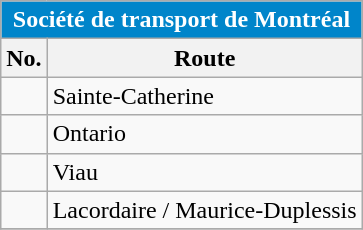<table align=center class="wikitable">
<tr>
<th style="background: #0085CA; font-size:100%; color:#FFFFFF;"colspan="4">Société de transport de Montréal</th>
</tr>
<tr>
<th>No.</th>
<th>Route</th>
</tr>
<tr>
<td></td>
<td>Sainte-Catherine</td>
</tr>
<tr>
<td></td>
<td>Ontario</td>
</tr>
<tr>
<td {{Avoid wrap> </td>
<td>Viau</td>
</tr>
<tr>
<td {{Avoid wrap> </td>
<td>Lacordaire / Maurice-Duplessis</td>
</tr>
<tr>
</tr>
</table>
